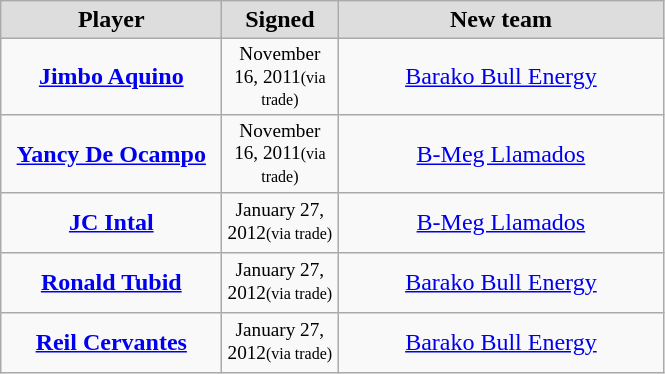<table class="wikitable" style="text-align: center">
<tr align="center" bgcolor="#dddddd">
<td style="width:140px"><strong>Player</strong></td>
<td style="width:70px"><strong>Signed</strong></td>
<td style="width:210px"><strong>New team</strong></td>
</tr>
<tr style="height:40px">
<td><strong><a href='#'>Jimbo Aquino</a></strong></td>
<td style="font-size: 80%">November 16, 2011<small>(via trade)</small></td>
<td><a href='#'>Barako Bull Energy</a></td>
</tr>
<tr style="height:40px">
<td><strong><a href='#'>Yancy De Ocampo</a></strong></td>
<td style="font-size: 80%">November 16, 2011<small>(via trade)</small></td>
<td><a href='#'>B-Meg Llamados</a></td>
</tr>
<tr style="height:40px">
<td><strong><a href='#'>JC Intal</a></strong></td>
<td style="font-size: 80%">January 27, 2012<small>(via trade)</small></td>
<td><a href='#'>B-Meg Llamados</a></td>
</tr>
<tr style="height:40px">
<td><strong><a href='#'>Ronald Tubid</a></strong></td>
<td style="font-size: 80%">January 27, 2012<small>(via trade)</small></td>
<td><a href='#'>Barako Bull Energy</a></td>
</tr>
<tr style="height:40px">
<td><strong><a href='#'>Reil Cervantes</a></strong></td>
<td style="font-size: 80%">January 27, 2012<small>(via trade)</small></td>
<td><a href='#'>Barako Bull Energy</a></td>
</tr>
</table>
